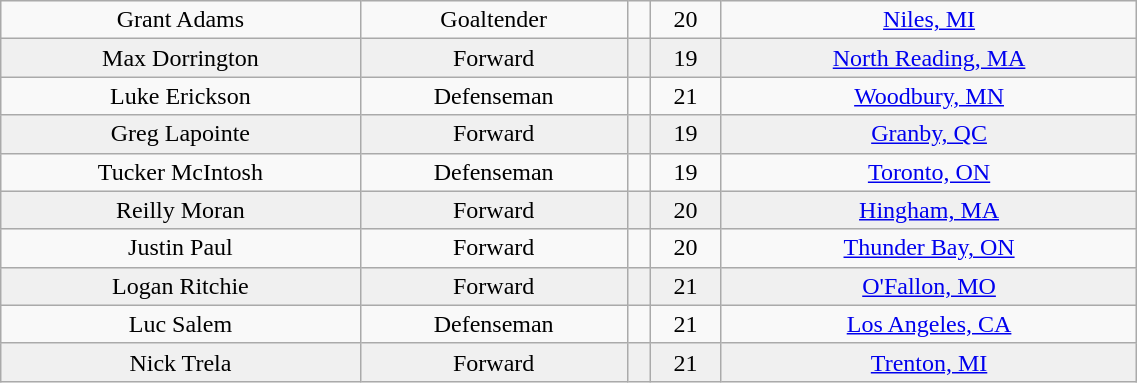<table class="wikitable" width="60%">
<tr align="center" bgcolor="">
<td>Grant Adams</td>
<td>Goaltender</td>
<td></td>
<td>20</td>
<td><a href='#'>Niles, MI</a></td>
</tr>
<tr align="center" bgcolor="f0f0f0">
<td>Max Dorrington</td>
<td>Forward</td>
<td></td>
<td>19</td>
<td><a href='#'>North Reading, MA</a></td>
</tr>
<tr align="center" bgcolor="">
<td>Luke Erickson</td>
<td>Defenseman</td>
<td></td>
<td>21</td>
<td><a href='#'>Woodbury, MN</a></td>
</tr>
<tr align="center" bgcolor="f0f0f0">
<td>Greg Lapointe</td>
<td>Forward</td>
<td></td>
<td>19</td>
<td><a href='#'>Granby, QC</a></td>
</tr>
<tr align="center" bgcolor="">
<td>Tucker McIntosh</td>
<td>Defenseman</td>
<td></td>
<td>19</td>
<td><a href='#'>Toronto, ON</a></td>
</tr>
<tr align="center" bgcolor="f0f0f0">
<td>Reilly Moran</td>
<td>Forward</td>
<td></td>
<td>20</td>
<td><a href='#'>Hingham, MA</a></td>
</tr>
<tr align="center" bgcolor="">
<td>Justin Paul</td>
<td>Forward</td>
<td></td>
<td>20</td>
<td><a href='#'>Thunder Bay, ON</a></td>
</tr>
<tr align="center" bgcolor="f0f0f0">
<td>Logan Ritchie</td>
<td>Forward</td>
<td></td>
<td>21</td>
<td><a href='#'>O'Fallon, MO</a></td>
</tr>
<tr align="center" bgcolor="">
<td>Luc Salem</td>
<td>Defenseman</td>
<td></td>
<td>21</td>
<td><a href='#'>Los Angeles, CA</a></td>
</tr>
<tr align="center" bgcolor="f0f0f0">
<td>Nick Trela</td>
<td>Forward</td>
<td></td>
<td>21</td>
<td><a href='#'>Trenton, MI</a></td>
</tr>
</table>
